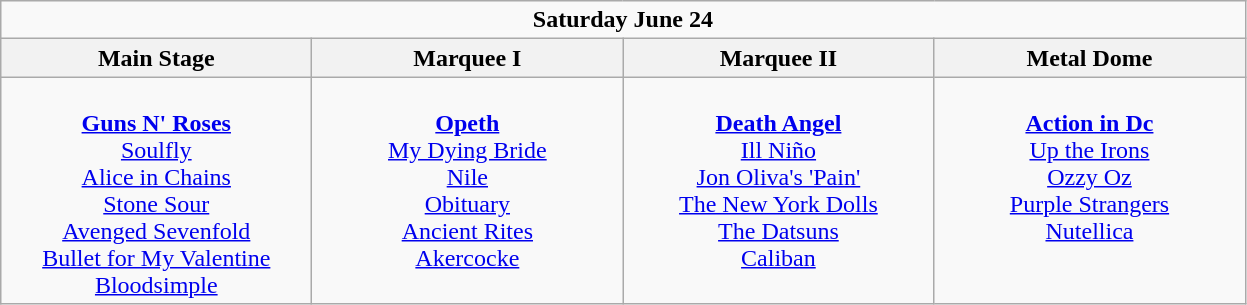<table class="wikitable">
<tr>
<td colspan="4" style="text-align:center;"><strong>Saturday June 24</strong></td>
</tr>
<tr>
<th>Main Stage</th>
<th>Marquee I</th>
<th>Marquee II</th>
<th>Metal Dome</th>
</tr>
<tr>
<td style="text-align:center; vertical-align:top; width:200px;"><br><strong><a href='#'>Guns N' Roses</a></strong>
<br> <a href='#'>Soulfly</a>
<br> <a href='#'>Alice in Chains</a>
<br> <a href='#'>Stone Sour</a>
<br> <a href='#'>Avenged Sevenfold</a>
<br> <a href='#'>Bullet for My Valentine</a>
<br> <a href='#'>Bloodsimple</a></td>
<td style="text-align:center; vertical-align:top; width:200px;"><br><strong><a href='#'>Opeth</a></strong>
<br> <a href='#'>My Dying Bride</a>
<br> <a href='#'>Nile</a>
<br> <a href='#'>Obituary</a>
<br> <a href='#'>Ancient Rites</a>
<br> <a href='#'>Akercocke</a></td>
<td style="text-align:center; vertical-align:top; width:200px;"><br><strong><a href='#'>Death Angel</a></strong>
<br> <a href='#'>Ill Niño</a>
<br> <a href='#'>Jon Oliva's 'Pain'</a>
<br> <a href='#'>The New York Dolls</a>
<br> <a href='#'>The Datsuns</a>
<br> <a href='#'>Caliban</a></td>
<td style="text-align:center; vertical-align:top; width:200px;"><br><strong><a href='#'>Action in Dc</a></strong>
<br> <a href='#'>Up the Irons</a>
<br> <a href='#'>Ozzy Oz</a>
<br><a href='#'>Purple Strangers</a>
<br><a href='#'>Nutellica</a></td>
</tr>
</table>
